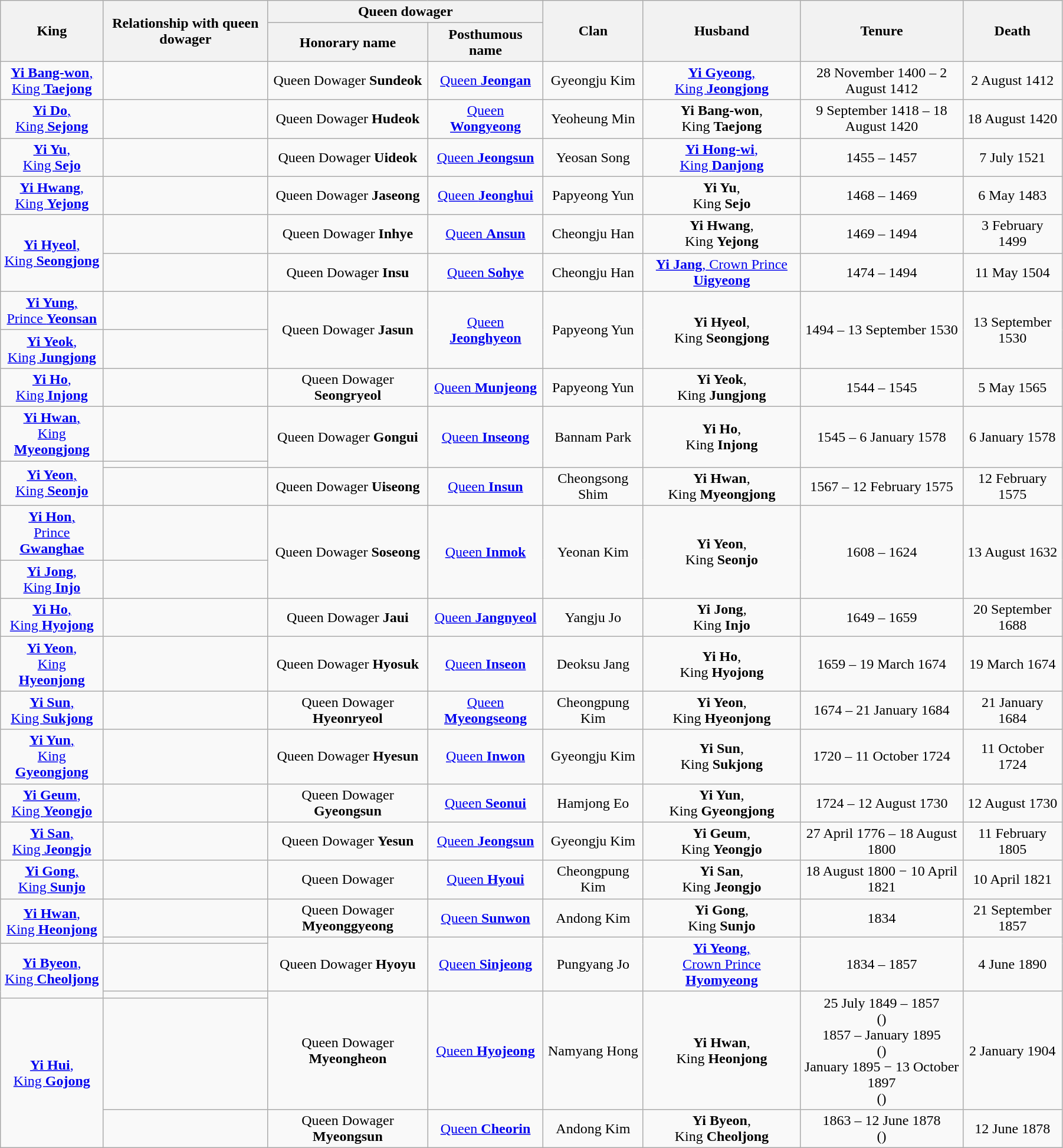<table class="wikitable" width="95%">
<tr>
<th rowspan="2">King</th>
<th rowspan="2">Relationship with queen dowager</th>
<th colspan="2">Queen dowager</th>
<th rowspan="2">Clan</th>
<th rowspan="2">Husband</th>
<th rowspan="2">Tenure</th>
<th rowspan="2">Death</th>
</tr>
<tr>
<th>Honorary name</th>
<th>Posthumous name</th>
</tr>
<tr>
<td align="center"><a href='#'><strong>Yi Bang-won</strong>,<br>King <strong>Taejong</strong></a></td>
<td></td>
<td align="center">Queen Dowager <strong>Sundeok</strong></td>
<td align="center"><a href='#'>Queen <strong>Jeongan</strong></a></td>
<td align="center">Gyeongju Kim</td>
<td align="center"><a href='#'><strong>Yi Gyeong</strong>,<br>King <strong>Jeongjong</strong></a></td>
<td align="center">28 November 1400 – 2 August 1412</td>
<td align="center">2 August 1412</td>
</tr>
<tr>
<td align="center"><a href='#'><strong>Yi Do</strong>,<br>King <strong>Sejong</strong></a></td>
<td></td>
<td align="center">Queen Dowager <strong>Hudeok</strong></td>
<td align="center"><a href='#'>Queen <strong>Wongyeong</strong></a></td>
<td align="center">Yeoheung Min</td>
<td align="center"><strong>Yi Bang-won</strong>,<br>King <strong>Taejong</strong></td>
<td align="center">9 September 1418 – 18 August 1420</td>
<td align="center">18 August 1420</td>
</tr>
<tr>
<td align="center"><a href='#'><strong>Yi Yu</strong>,<br>King <strong>Sejo</strong></a></td>
<td></td>
<td align="center">Queen Dowager <strong>Uideok</strong></td>
<td align="center"><a href='#'>Queen <strong>Jeongsun</strong></a></td>
<td align="center">Yeosan Song</td>
<td align="center"><a href='#'><strong>Yi Hong-wi</strong>,<br>King <strong>Danjong</strong></a></td>
<td align="center">1455 – 1457</td>
<td align="center">7 July 1521</td>
</tr>
<tr>
<td align="center"><a href='#'><strong>Yi Hwang</strong>,<br>King <strong>Yejong</strong></a></td>
<td></td>
<td align="center">Queen Dowager <strong>Jaseong</strong></td>
<td align="center"><a href='#'>Queen <strong>Jeonghui</strong></a></td>
<td align="center">Papyeong Yun</td>
<td align="center"><strong>Yi Yu</strong>,<br>King <strong>Sejo</strong></td>
<td align="center">1468 – 1469</td>
<td align="center">6 May 1483</td>
</tr>
<tr>
<td align="center" rowspan="2"><a href='#'><strong>Yi Hyeol</strong>,<br>King <strong>Seongjong</strong></a></td>
<td></td>
<td align="center">Queen Dowager <strong>Inhye</strong></td>
<td align="center"><a href='#'>Queen <strong>Ansun</strong></a></td>
<td align="center">Cheongju Han</td>
<td align="center"><strong>Yi Hwang</strong>,<br>King <strong>Yejong</strong></td>
<td align="center">1469 – 1494</td>
<td align="center">3 February 1499</td>
</tr>
<tr>
<td></td>
<td align="center">Queen Dowager <strong>Insu</strong></td>
<td align="center"><a href='#'>Queen <strong>Sohye</strong></a></td>
<td align="center">Cheongju Han</td>
<td align="center"><a href='#'><strong>Yi Jang</strong>, Crown Prince <strong>Uigyeong</strong></a></td>
<td align="center">1474 – 1494</td>
<td align="center">11 May 1504</td>
</tr>
<tr>
<td align="center"><a href='#'><strong>Yi Yung</strong>,<br>Prince <strong>Yeonsan</strong></a></td>
<td></td>
<td align="center" rowspan="2">Queen Dowager <strong>Jasun</strong></td>
<td align="center" rowspan="2"><a href='#'>Queen <strong>Jeonghyeon</strong></a></td>
<td align="center" rowspan="2">Papyeong Yun</td>
<td align="center" rowspan="2"><strong>Yi Hyeol</strong>,<br>King <strong>Seongjong</strong></td>
<td align="center" rowspan="2">1494 – 13 September 1530</td>
<td align="center" rowspan="2">13 September 1530</td>
</tr>
<tr>
<td align="center"><a href='#'><strong>Yi Yeok</strong>,<br>King <strong>Jungjong</strong></a></td>
<td></td>
</tr>
<tr>
<td align="center"><a href='#'><strong>Yi Ho</strong>,<br>King <strong>Injong</strong></a></td>
<td></td>
<td align="center">Queen Dowager <strong>Seongryeol</strong></td>
<td align="center"><a href='#'>Queen <strong>Munjeong</strong></a></td>
<td align="center">Papyeong Yun</td>
<td align="center"><strong>Yi Yeok</strong>,<br>King <strong>Jungjong</strong></td>
<td align="center">1544 – 1545</td>
<td align="center">5 May 1565</td>
</tr>
<tr>
<td align="center"><a href='#'><strong>Yi Hwan</strong>,<br>King <strong>Myeongjong</strong></a></td>
<td></td>
<td align="center" rowspan="2">Queen Dowager <strong>Gongui</strong></td>
<td align="center" rowspan="2"><a href='#'>Queen <strong>Inseong</strong></a></td>
<td align="center" rowspan="2">Bannam Park</td>
<td align="center" rowspan="2"><strong>Yi Ho</strong>,<br>King <strong>Injong</strong></td>
<td align="center" rowspan="2">1545 – 6 January 1578</td>
<td align="center" rowspan="2">6 January 1578</td>
</tr>
<tr>
<td align="center" rowspan="2"><a href='#'><strong>Yi Yeon</strong>,<br>King <strong>Seonjo</strong></a></td>
<td></td>
</tr>
<tr>
<td></td>
<td align="center">Queen Dowager <strong>Uiseong</strong></td>
<td align="center"><a href='#'>Queen <strong>Insun</strong></a></td>
<td align="center">Cheongsong Shim</td>
<td align="center"><strong>Yi Hwan</strong>,<br>King <strong>Myeongjong</strong></td>
<td align="center">1567 – 12 February 1575</td>
<td align="center">12 February 1575</td>
</tr>
<tr>
<td align="center"><a href='#'><strong>Yi Hon</strong>,<br>Prince <strong>Gwanghae</strong></a></td>
<td></td>
<td align="center" rowspan="2">Queen Dowager <strong>Soseong</strong></td>
<td align="center" rowspan="2"><a href='#'>Queen <strong>Inmok</strong></a></td>
<td align="center" rowspan="2">Yeonan Kim</td>
<td align="center" rowspan="2"><strong>Yi Yeon</strong>,<br>King <strong>Seonjo</strong></td>
<td align="center" rowspan="2">1608 – 1624</td>
<td align="center" rowspan="2">13 August 1632</td>
</tr>
<tr>
<td align="center"><a href='#'><strong>Yi Jong</strong>,<br>King <strong>Injo</strong></a></td>
<td></td>
</tr>
<tr>
<td align="center"><a href='#'><strong>Yi Ho</strong>,<br>King <strong>Hyojong</strong></a></td>
<td></td>
<td align="center">Queen Dowager <strong>Jaui</strong></td>
<td align="center"><a href='#'>Queen <strong>Jangnyeol</strong></a></td>
<td align="center">Yangju Jo</td>
<td align="center"><strong>Yi Jong</strong>,<br>King <strong>Injo</strong></td>
<td align="center">1649 – 1659</td>
<td align="center">20 September 1688</td>
</tr>
<tr>
<td align="center"><a href='#'><strong>Yi Yeon</strong>,<br>King <strong>Hyeonjong</strong></a></td>
<td></td>
<td align="center">Queen Dowager <strong>Hyosuk</strong></td>
<td align="center"><a href='#'>Queen <strong>Inseon</strong></a></td>
<td align="center">Deoksu Jang</td>
<td align="center"><strong>Yi Ho</strong>,<br>King <strong>Hyojong</strong></td>
<td align="center">1659 – 19 March 1674</td>
<td align="center">19 March 1674</td>
</tr>
<tr>
<td align="center"><a href='#'><strong>Yi Sun</strong>,<br>King <strong>Sukjong</strong></a></td>
<td></td>
<td align="center">Queen Dowager <strong>Hyeonryeol</strong></td>
<td align="center"><a href='#'>Queen <strong>Myeongseong</strong></a></td>
<td align="center">Cheongpung Kim</td>
<td align="center"><strong>Yi Yeon</strong>,<br>King <strong>Hyeonjong</strong></td>
<td align="center">1674 – 21 January 1684</td>
<td align="center">21 January 1684</td>
</tr>
<tr>
<td align="center"><a href='#'><strong>Yi Yun</strong>,<br>King <strong>Gyeongjong</strong></a></td>
<td></td>
<td align="center">Queen Dowager <strong>Hyesun</strong></td>
<td align="center"><a href='#'>Queen <strong>Inwon</strong></a></td>
<td align="center">Gyeongju Kim</td>
<td align="center"><strong>Yi Sun</strong>,<br>King <strong>Sukjong</strong></td>
<td align="center">1720 – 11 October 1724</td>
<td align="center">11 October 1724</td>
</tr>
<tr>
<td align="center"><a href='#'><strong>Yi Geum</strong>,<br>King <strong>Yeongjo</strong></a></td>
<td></td>
<td align="center">Queen Dowager <strong>Gyeongsun</strong></td>
<td align="center"><a href='#'>Queen <strong>Seonui</strong></a></td>
<td align="center">Hamjong Eo</td>
<td align="center"><strong>Yi Yun</strong>,<br>King <strong>Gyeongjong</strong></td>
<td align="center">1724 – 12 August 1730</td>
<td align="center">12 August 1730</td>
</tr>
<tr>
<td align="center"><a href='#'><strong>Yi San</strong>,<br>King <strong>Jeongjo</strong></a></td>
<td></td>
<td align="center">Queen Dowager <strong>Yesun</strong></td>
<td align="center"><a href='#'>Queen <strong>Jeongsun</strong></a></td>
<td align="center">Gyeongju Kim</td>
<td align="center"><strong>Yi Geum</strong>,<br>King <strong>Yeongjo</strong></td>
<td align="center">27 April 1776 – 18 August 1800</td>
<td align="center">11 February 1805</td>
</tr>
<tr>
<td align="center"><a href='#'><strong>Yi Gong</strong>,<br>King <strong>Sunjo</strong></a></td>
<td></td>
<td align="center">Queen Dowager</td>
<td align="center"><a href='#'>Queen <strong>Hyoui</strong></a></td>
<td align="center">Cheongpung Kim</td>
<td align="center"><strong>Yi San</strong>,<br>King <strong>Jeongjo</strong></td>
<td align="center">18 August 1800 − 10 April 1821</td>
<td align="center">10 April 1821</td>
</tr>
<tr>
<td align="center" rowspan="2"><a href='#'><strong>Yi Hwan</strong>,<br>King <strong>Heonjong</strong></a></td>
<td></td>
<td align="center">Queen Dowager <strong>Myeonggyeong</strong></td>
<td align="center"><a href='#'>Queen <strong>Sunwon</strong></a></td>
<td align="center">Andong Kim</td>
<td align="center"><strong>Yi Gong</strong>,<br>King <strong>Sunjo</strong></td>
<td align="center">1834</td>
<td align="center">21 September 1857</td>
</tr>
<tr>
<td></td>
<td align="center" rowspan="2">Queen Dowager <strong>Hyoyu</strong></td>
<td align="center" rowspan="2"><a href='#'>Queen <strong>Sinjeong</strong></a></td>
<td align="center" rowspan="2">Pungyang Jo</td>
<td align="center" rowspan="2"><a href='#'><strong>Yi Yeong</strong>,<br>Crown Prince <strong>Hyomyeong</strong></a></td>
<td align="center" rowspan="2">1834 – 1857</td>
<td align="center" rowspan="2">4 June 1890</td>
</tr>
<tr>
<td align="center" rowspan="2"><a href='#'><strong>Yi Byeon</strong>,<br>King <strong>Cheoljong</strong></a></td>
<td></td>
</tr>
<tr>
<td></td>
<td align="center" rowspan="2">Queen Dowager <strong>Myeongheon</strong></td>
<td align="center" rowspan="2"><a href='#'>Queen <strong>Hyojeong</strong></a></td>
<td align="center" rowspan="2">Namyang Hong</td>
<td align="center" rowspan="2"><strong>Yi Hwan</strong>,<br>King <strong>Heonjong</strong></td>
<td align="center" rowspan="2">25 July 1849 – 1857<br>()<br>1857 – January 1895<br>()<br>January 1895 − 13 October 1897<br>()</td>
<td align="center" rowspan="2">2 January 1904</td>
</tr>
<tr>
<td align="center" rowspan="2"><a href='#'><strong>Yi Hui</strong>,<br>King <strong>Gojong</strong></a></td>
<td></td>
</tr>
<tr>
<td></td>
<td align="center">Queen Dowager <strong>Myeongsun</strong></td>
<td align="center"><a href='#'>Queen <strong>Cheorin</strong></a></td>
<td align="center">Andong Kim</td>
<td align="center"><strong>Yi Byeon</strong>,<br>King <strong>Cheoljong</strong></td>
<td align="center">1863 – 12 June 1878<br>()</td>
<td align="center">12 June 1878</td>
</tr>
</table>
